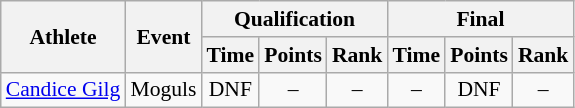<table class="wikitable" style="font-size:90%">
<tr>
<th rowspan="2">Athlete</th>
<th rowspan="2">Event</th>
<th colspan="3">Qualification</th>
<th colspan="3">Final</th>
</tr>
<tr>
<th>Time</th>
<th>Points</th>
<th>Rank</th>
<th>Time</th>
<th>Points</th>
<th>Rank</th>
</tr>
<tr>
<td><a href='#'>Candice Gilg</a></td>
<td>Moguls</td>
<td align="center">DNF</td>
<td align="center">–</td>
<td align="center">–</td>
<td align="center">–</td>
<td align="center">DNF</td>
<td align="center">–</td>
</tr>
</table>
